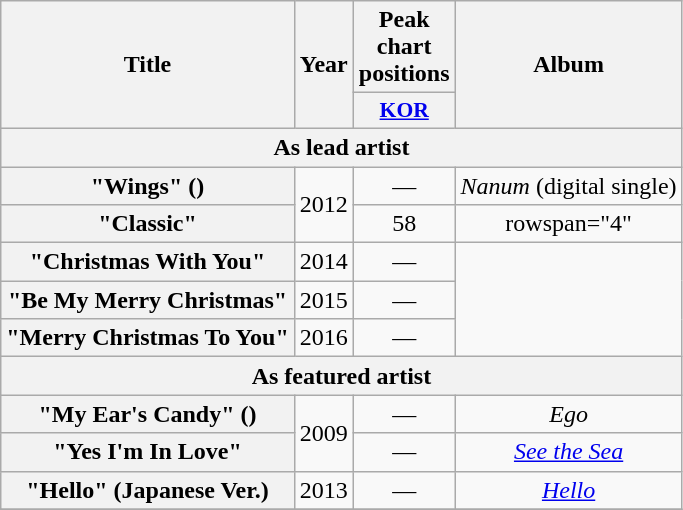<table class="wikitable plainrowheaders" style="text-align:center;">
<tr>
<th rowspan="2">Title</th>
<th rowspan="2">Year</th>
<th>Peak chart positions</th>
<th rowspan="2">Album</th>
</tr>
<tr>
<th scope="col" style="width:2.5em;font-size:90%;"><a href='#'>KOR</a><br></th>
</tr>
<tr>
<th colspan="4">As lead artist</th>
</tr>
<tr>
<th scope="row">"Wings" () </th>
<td rowspan="2">2012</td>
<td>—</td>
<td><em>Nanum</em> (digital single)</td>
</tr>
<tr>
<th scope="row">"Classic" </th>
<td>58</td>
<td>rowspan="4" </td>
</tr>
<tr>
<th scope="row">"Christmas With You"</th>
<td>2014</td>
<td>—</td>
</tr>
<tr>
<th scope="row">"Be My Merry Christmas"</th>
<td>2015</td>
<td>—</td>
</tr>
<tr>
<th scope="row">"Merry Christmas To You"</th>
<td>2016</td>
<td>—</td>
</tr>
<tr>
<th colspan="4">As featured artist</th>
</tr>
<tr>
<th scope="row">"My Ear's Candy" () </th>
<td rowspan="2">2009</td>
<td>—</td>
<td><em>Ego</em></td>
</tr>
<tr>
<th scope="row">"Yes I'm In Love" </th>
<td>—</td>
<td><em><a href='#'>See the Sea</a></em></td>
</tr>
<tr>
<th scope="row">"Hello" (Japanese Ver.) </th>
<td>2013</td>
<td>—</td>
<td><em><a href='#'>Hello</a></em></td>
</tr>
<tr>
</tr>
</table>
